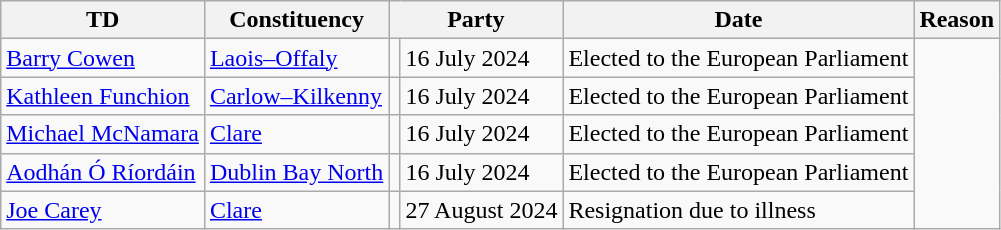<table class="wikitable sortable">
<tr>
<th>TD</th>
<th>Constituency</th>
<th colspan="2">Party</th>
<th>Date</th>
<th>Reason</th>
</tr>
<tr>
<td><a href='#'>Barry Cowen</a></td>
<td><a href='#'>Laois–Offaly</a></td>
<td></td>
<td>16 July 2024</td>
<td>Elected to the European Parliament</td>
</tr>
<tr>
<td><a href='#'>Kathleen Funchion</a></td>
<td><a href='#'>Carlow–Kilkenny</a></td>
<td></td>
<td>16 July 2024</td>
<td>Elected to the European Parliament</td>
</tr>
<tr>
<td><a href='#'>Michael McNamara</a></td>
<td><a href='#'>Clare</a></td>
<td></td>
<td>16 July 2024</td>
<td>Elected to the European Parliament</td>
</tr>
<tr>
<td><a href='#'>Aodhán Ó Ríordáin</a></td>
<td><a href='#'>Dublin Bay North</a></td>
<td></td>
<td>16 July 2024</td>
<td>Elected to the European Parliament</td>
</tr>
<tr>
<td><a href='#'>Joe Carey</a></td>
<td><a href='#'>Clare</a></td>
<td></td>
<td>27 August 2024</td>
<td>Resignation due to illness</td>
</tr>
</table>
